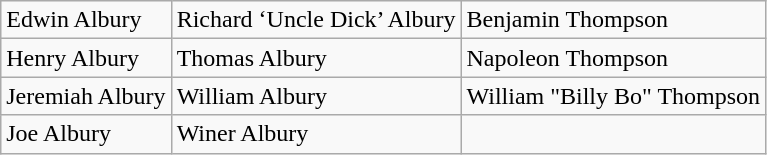<table class="wikitable">
<tr>
<td>Edwin Albury</td>
<td>Richard ‘Uncle Dick’ Albury</td>
<td>Benjamin Thompson</td>
</tr>
<tr>
<td>Henry Albury</td>
<td>Thomas Albury</td>
<td>Napoleon Thompson</td>
</tr>
<tr>
<td>Jeremiah Albury</td>
<td>William Albury</td>
<td>William "Billy Bo" Thompson</td>
</tr>
<tr>
<td>Joe Albury</td>
<td>Winer Albury</td>
<td></td>
</tr>
</table>
